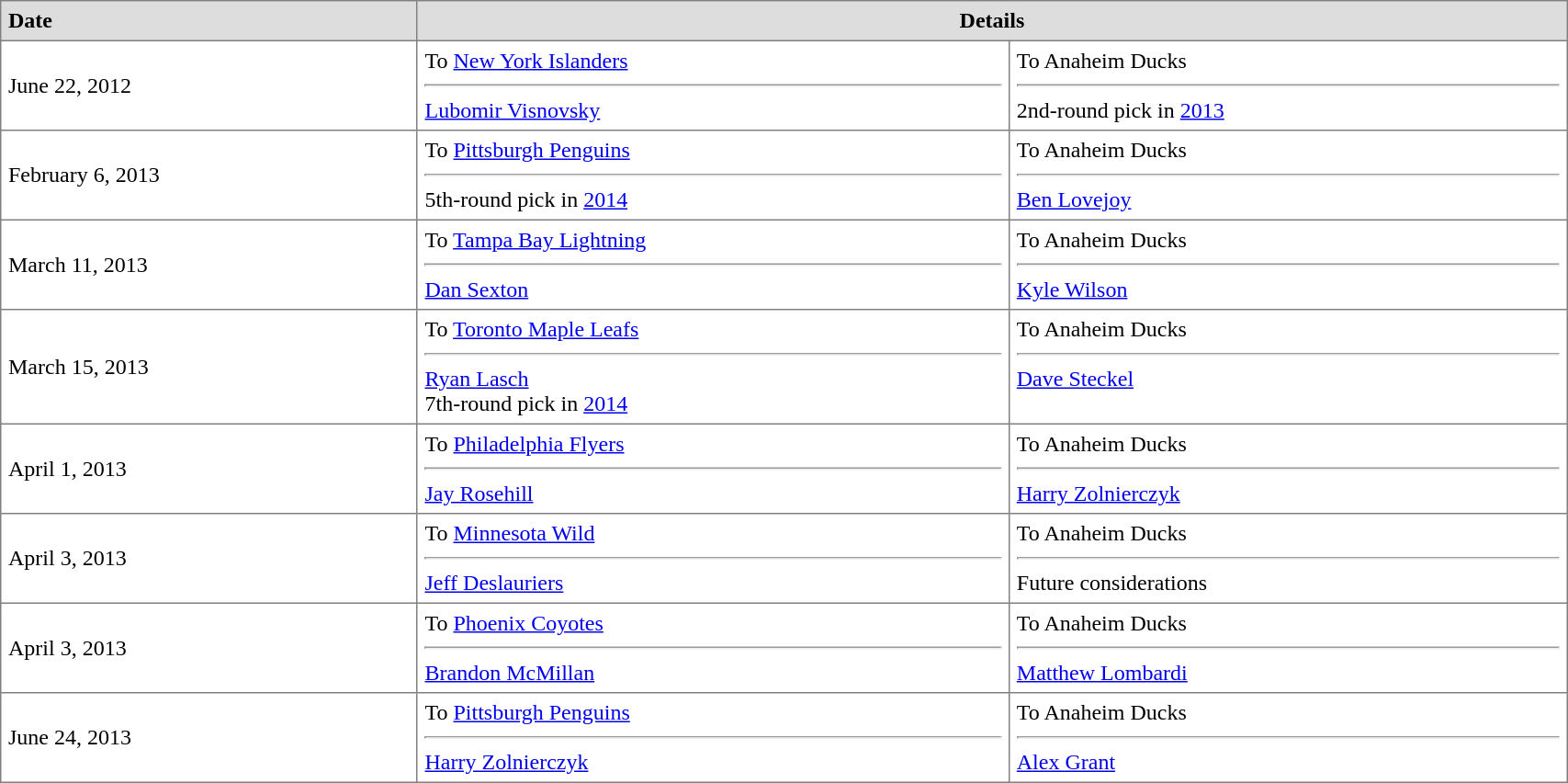<table border="1"  cellpadding="5" style="border-collapse:collapse; width:90%;">
<tr style="background:#ddd;">
<th style="text-align:left;">Date</th>
<th colspan="2">Details</th>
</tr>
<tr>
<td>June 22, 2012</td>
<td valign="top">To <a href='#'>New York Islanders</a> <hr><a href='#'>Lubomir Visnovsky</a></td>
<td valign="top">To Anaheim Ducks <hr>2nd-round pick in <a href='#'>2013</a></td>
</tr>
<tr>
<td>February 6, 2013</td>
<td valign="top">To <a href='#'>Pittsburgh Penguins</a> <hr>5th-round pick in <a href='#'>2014</a></td>
<td valign="top">To Anaheim Ducks <hr><a href='#'>Ben Lovejoy</a></td>
</tr>
<tr>
<td>March 11, 2013</td>
<td valign="top">To <a href='#'>Tampa Bay Lightning</a> <hr><a href='#'>Dan Sexton</a></td>
<td valign="top">To Anaheim Ducks <hr><a href='#'>Kyle Wilson</a></td>
</tr>
<tr>
<td>March 15, 2013</td>
<td valign="top">To <a href='#'>Toronto Maple Leafs</a> <hr><a href='#'>Ryan Lasch</a><br>7th-round pick in <a href='#'>2014</a></td>
<td valign="top">To Anaheim Ducks <hr><a href='#'>Dave Steckel</a></td>
</tr>
<tr>
<td>April 1, 2013</td>
<td valign="top">To <a href='#'>Philadelphia Flyers</a> <hr><a href='#'>Jay Rosehill</a></td>
<td valign="top">To Anaheim Ducks <hr><a href='#'>Harry Zolnierczyk</a></td>
</tr>
<tr>
<td>April 3, 2013</td>
<td valign="top">To <a href='#'>Minnesota Wild</a> <hr><a href='#'>Jeff Deslauriers</a></td>
<td valign="top">To Anaheim Ducks <hr>Future considerations</td>
</tr>
<tr>
<td>April 3, 2013</td>
<td valign="top">To <a href='#'>Phoenix Coyotes</a> <hr><a href='#'>Brandon McMillan</a></td>
<td valign="top">To Anaheim Ducks <hr><a href='#'>Matthew Lombardi</a></td>
</tr>
<tr>
<td>June 24, 2013</td>
<td valign="top">To <a href='#'>Pittsburgh Penguins</a> <hr><a href='#'>Harry Zolnierczyk</a></td>
<td valign="top">To Anaheim Ducks <hr><a href='#'>Alex Grant</a></td>
</tr>
</table>
